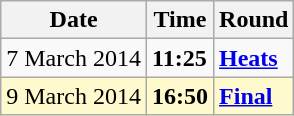<table class="wikitable">
<tr>
<th>Date</th>
<th>Time</th>
<th>Round</th>
</tr>
<tr>
<td>7 March 2014</td>
<td><strong>11:25</strong></td>
<td><strong><a href='#'>Heats</a></strong></td>
</tr>
<tr style=background:lemonchiffon>
<td>9 March 2014</td>
<td><strong>16:50</strong></td>
<td><strong><a href='#'>Final</a></strong></td>
</tr>
</table>
